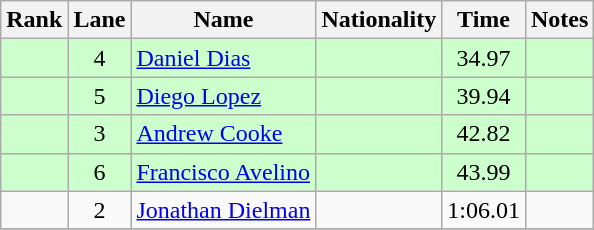<table class="wikitable sortable" style="text-align:center">
<tr>
<th>Rank</th>
<th>Lane</th>
<th>Name</th>
<th>Nationality</th>
<th>Time</th>
<th>Notes</th>
</tr>
<tr bgcolor=ccffcc>
<td></td>
<td>4</td>
<td align=left><a href='#'>Daniel Dias</a></td>
<td align=left></td>
<td>34.97</td>
<td></td>
</tr>
<tr bgcolor=ccffcc>
<td></td>
<td>5</td>
<td align=left><a href='#'>Diego Lopez</a></td>
<td align=left></td>
<td>39.94</td>
<td></td>
</tr>
<tr bgcolor=ccffcc>
<td></td>
<td>3</td>
<td align=left><a href='#'>Andrew Cooke</a></td>
<td align=left></td>
<td>42.82</td>
<td></td>
</tr>
<tr bgcolor=ccffcc>
<td></td>
<td>6</td>
<td align=left><a href='#'>Francisco Avelino</a></td>
<td align=left></td>
<td>43.99</td>
<td></td>
</tr>
<tr>
<td></td>
<td>2</td>
<td align=left><a href='#'>Jonathan Dielman</a></td>
<td align=left></td>
<td>1:06.01</td>
<td></td>
</tr>
<tr>
</tr>
</table>
